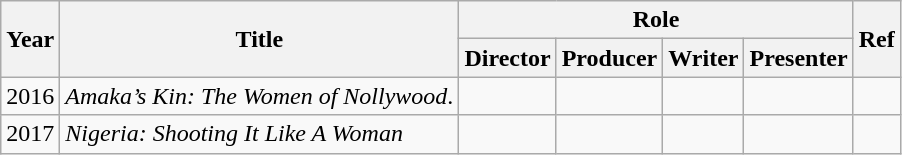<table class="wikitable">
<tr>
<th rowspan="2">Year</th>
<th rowspan="2">Title</th>
<th colspan="4">Role</th>
<th rowspan="2">Ref</th>
</tr>
<tr>
<th>Director</th>
<th>Producer</th>
<th>Writer</th>
<th>Presenter</th>
</tr>
<tr>
<td>2016</td>
<td><em>Amaka’s Kin: The Women of Nollywood</em>.</td>
<td></td>
<td></td>
<td></td>
<td></td>
<td></td>
</tr>
<tr>
<td>2017</td>
<td><em>Nigeria: Shooting It Like A Woman</em></td>
<td></td>
<td></td>
<td></td>
<td></td>
<td></td>
</tr>
</table>
